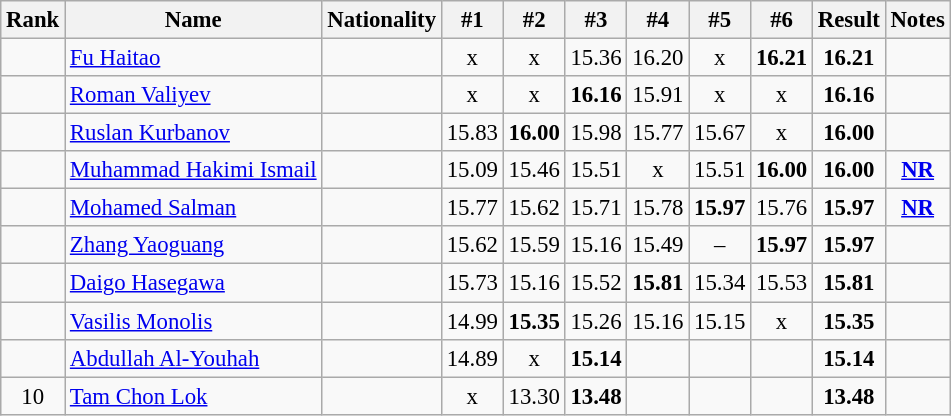<table class="wikitable sortable" style="text-align:center;font-size:95%">
<tr>
<th>Rank</th>
<th>Name</th>
<th>Nationality</th>
<th>#1</th>
<th>#2</th>
<th>#3</th>
<th>#4</th>
<th>#5</th>
<th>#6</th>
<th>Result</th>
<th>Notes</th>
</tr>
<tr>
<td></td>
<td align=left><a href='#'>Fu Haitao</a></td>
<td align=left></td>
<td>x</td>
<td>x</td>
<td>15.36</td>
<td>16.20</td>
<td>x</td>
<td><strong>16.21</strong></td>
<td><strong>16.21</strong></td>
<td></td>
</tr>
<tr>
<td></td>
<td align=left><a href='#'>Roman Valiyev</a></td>
<td align=left></td>
<td>x</td>
<td>x</td>
<td><strong>16.16</strong></td>
<td>15.91</td>
<td>x</td>
<td>x</td>
<td><strong>16.16</strong></td>
<td></td>
</tr>
<tr>
<td></td>
<td align=left><a href='#'>Ruslan Kurbanov</a></td>
<td align=left></td>
<td>15.83</td>
<td><strong>16.00</strong></td>
<td>15.98</td>
<td>15.77</td>
<td>15.67</td>
<td>x</td>
<td><strong>16.00</strong></td>
<td></td>
</tr>
<tr>
<td></td>
<td align=left><a href='#'>Muhammad Hakimi Ismail</a></td>
<td align=left></td>
<td>15.09</td>
<td>15.46</td>
<td>15.51</td>
<td>x</td>
<td>15.51</td>
<td><strong>16.00</strong></td>
<td><strong>16.00</strong></td>
<td><strong><a href='#'>NR</a></strong></td>
</tr>
<tr>
<td></td>
<td align=left><a href='#'>Mohamed Salman</a></td>
<td align=left></td>
<td>15.77</td>
<td>15.62</td>
<td>15.71</td>
<td>15.78</td>
<td><strong>15.97</strong></td>
<td>15.76</td>
<td><strong>15.97</strong></td>
<td><strong><a href='#'>NR</a></strong></td>
</tr>
<tr>
<td></td>
<td align=left><a href='#'>Zhang Yaoguang</a></td>
<td align=left></td>
<td>15.62</td>
<td>15.59</td>
<td>15.16</td>
<td>15.49</td>
<td>–</td>
<td><strong>15.97</strong></td>
<td><strong>15.97</strong></td>
<td></td>
</tr>
<tr>
<td></td>
<td align=left><a href='#'>Daigo Hasegawa</a></td>
<td align=left></td>
<td>15.73</td>
<td>15.16</td>
<td>15.52</td>
<td><strong>15.81</strong></td>
<td>15.34</td>
<td>15.53</td>
<td><strong>15.81</strong></td>
<td></td>
</tr>
<tr>
<td></td>
<td align=left><a href='#'>Vasilis Monolis</a></td>
<td align=left></td>
<td>14.99</td>
<td><strong>15.35</strong></td>
<td>15.26</td>
<td>15.16</td>
<td>15.15</td>
<td>x</td>
<td><strong>15.35</strong></td>
<td></td>
</tr>
<tr>
<td></td>
<td align=left><a href='#'>Abdullah Al-Youhah</a></td>
<td align=left></td>
<td>14.89</td>
<td>x</td>
<td><strong>15.14</strong></td>
<td></td>
<td></td>
<td></td>
<td><strong>15.14</strong></td>
<td></td>
</tr>
<tr>
<td>10</td>
<td align=left><a href='#'>Tam Chon Lok</a></td>
<td align=left></td>
<td>x</td>
<td>13.30</td>
<td><strong>13.48</strong></td>
<td></td>
<td></td>
<td></td>
<td><strong>13.48</strong></td>
<td></td>
</tr>
</table>
